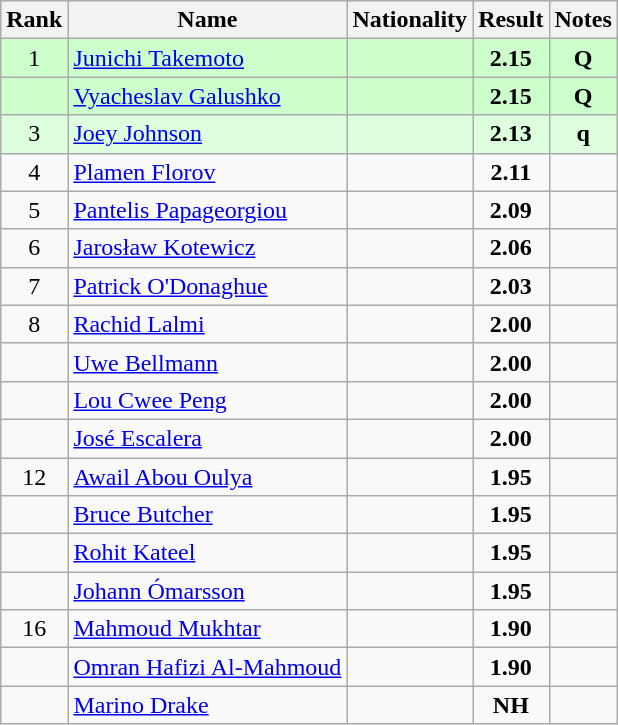<table class="wikitable sortable" style="text-align:center">
<tr>
<th>Rank</th>
<th>Name</th>
<th>Nationality</th>
<th>Result</th>
<th>Notes</th>
</tr>
<tr bgcolor=ccffcc>
<td>1</td>
<td align=left><a href='#'>Junichi Takemoto</a></td>
<td align=left></td>
<td><strong>2.15</strong></td>
<td><strong>Q</strong></td>
</tr>
<tr bgcolor=ccffcc>
<td></td>
<td align=left><a href='#'>Vyacheslav Galushko</a></td>
<td align=left></td>
<td><strong>2.15</strong></td>
<td><strong>Q</strong></td>
</tr>
<tr bgcolor=ddffdd>
<td>3</td>
<td align=left><a href='#'>Joey Johnson</a></td>
<td align=left></td>
<td><strong>2.13</strong></td>
<td><strong>q</strong></td>
</tr>
<tr>
<td>4</td>
<td align=left><a href='#'>Plamen Florov</a></td>
<td align=left></td>
<td><strong>2.11</strong></td>
<td></td>
</tr>
<tr>
<td>5</td>
<td align=left><a href='#'>Pantelis Papageorgiou</a></td>
<td align=left></td>
<td><strong>2.09</strong></td>
<td></td>
</tr>
<tr>
<td>6</td>
<td align=left><a href='#'>Jarosław Kotewicz</a></td>
<td align=left></td>
<td><strong>2.06</strong></td>
<td></td>
</tr>
<tr>
<td>7</td>
<td align=left><a href='#'>Patrick O'Donaghue</a></td>
<td align=left></td>
<td><strong>2.03</strong></td>
<td></td>
</tr>
<tr>
<td>8</td>
<td align=left><a href='#'>Rachid Lalmi</a></td>
<td align=left></td>
<td><strong>2.00</strong></td>
<td></td>
</tr>
<tr>
<td></td>
<td align=left><a href='#'>Uwe Bellmann</a></td>
<td align=left></td>
<td><strong>2.00</strong></td>
<td></td>
</tr>
<tr>
<td></td>
<td align=left><a href='#'>Lou Cwee Peng</a></td>
<td align=left></td>
<td><strong>2.00</strong></td>
<td></td>
</tr>
<tr>
<td></td>
<td align=left><a href='#'>José Escalera</a></td>
<td align=left></td>
<td><strong>2.00</strong></td>
<td></td>
</tr>
<tr>
<td>12</td>
<td align=left><a href='#'>Awail Abou Oulya</a></td>
<td align=left></td>
<td><strong>1.95</strong></td>
<td></td>
</tr>
<tr>
<td></td>
<td align=left><a href='#'>Bruce Butcher</a></td>
<td align=left></td>
<td><strong>1.95</strong></td>
<td></td>
</tr>
<tr>
<td></td>
<td align=left><a href='#'>Rohit Kateel</a></td>
<td align=left></td>
<td><strong>1.95</strong></td>
<td></td>
</tr>
<tr>
<td></td>
<td align=left><a href='#'>Johann Ómarsson</a></td>
<td align=left></td>
<td><strong>1.95</strong></td>
<td></td>
</tr>
<tr>
<td>16</td>
<td align=left><a href='#'>Mahmoud Mukhtar</a></td>
<td align=left></td>
<td><strong>1.90</strong></td>
<td></td>
</tr>
<tr>
<td></td>
<td align=left><a href='#'>Omran Hafizi Al-Mahmoud</a></td>
<td align=left></td>
<td><strong>1.90</strong></td>
<td></td>
</tr>
<tr>
<td></td>
<td align=left><a href='#'>Marino Drake</a></td>
<td align=left></td>
<td><strong>NH</strong></td>
<td></td>
</tr>
</table>
